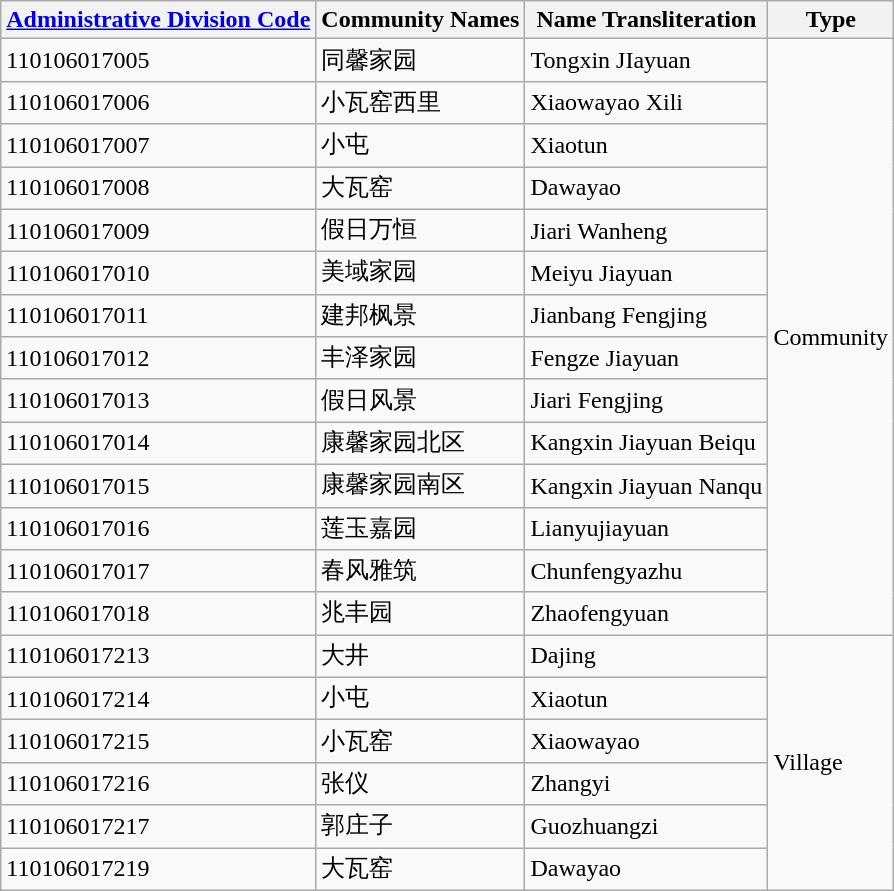<table class="wikitable sortable">
<tr>
<th><a href='#'>Administrative Division Code</a></th>
<th>Community Names</th>
<th>Name Transliteration</th>
<th>Type</th>
</tr>
<tr>
<td>110106017005</td>
<td>同馨家园</td>
<td>Tongxin JIayuan</td>
<td rowspan="14">Community</td>
</tr>
<tr>
<td>110106017006</td>
<td>小瓦窑西里</td>
<td>Xiaowayao Xili</td>
</tr>
<tr>
<td>110106017007</td>
<td>小屯</td>
<td>Xiaotun</td>
</tr>
<tr>
<td>110106017008</td>
<td>大瓦窑</td>
<td>Dawayao</td>
</tr>
<tr>
<td>110106017009</td>
<td>假日万恒</td>
<td>Jiari Wanheng</td>
</tr>
<tr>
<td>110106017010</td>
<td>美域家园</td>
<td>Meiyu Jiayuan</td>
</tr>
<tr>
<td>110106017011</td>
<td>建邦枫景</td>
<td>Jianbang Fengjing</td>
</tr>
<tr>
<td>110106017012</td>
<td>丰泽家园</td>
<td>Fengze Jiayuan</td>
</tr>
<tr>
<td>110106017013</td>
<td>假日风景</td>
<td>Jiari Fengjing</td>
</tr>
<tr>
<td>110106017014</td>
<td>康馨家园北区</td>
<td>Kangxin Jiayuan Beiqu</td>
</tr>
<tr>
<td>110106017015</td>
<td>康馨家园南区</td>
<td>Kangxin Jiayuan Nanqu</td>
</tr>
<tr>
<td>110106017016</td>
<td>莲玉嘉园</td>
<td>Lianyujiayuan</td>
</tr>
<tr>
<td>110106017017</td>
<td>春风雅筑</td>
<td>Chunfengyazhu</td>
</tr>
<tr>
<td>110106017018</td>
<td>兆丰园</td>
<td>Zhaofengyuan</td>
</tr>
<tr>
<td>110106017213</td>
<td>大井</td>
<td>Dajing</td>
<td rowspan="6">Village</td>
</tr>
<tr>
<td>110106017214</td>
<td>小屯</td>
<td>Xiaotun</td>
</tr>
<tr>
<td>110106017215</td>
<td>小瓦窑</td>
<td>Xiaowayao</td>
</tr>
<tr>
<td>110106017216</td>
<td>张仪</td>
<td>Zhangyi</td>
</tr>
<tr>
<td>110106017217</td>
<td>郭庄子</td>
<td>Guozhuangzi</td>
</tr>
<tr>
<td>110106017219</td>
<td>大瓦窑</td>
<td>Dawayao</td>
</tr>
</table>
